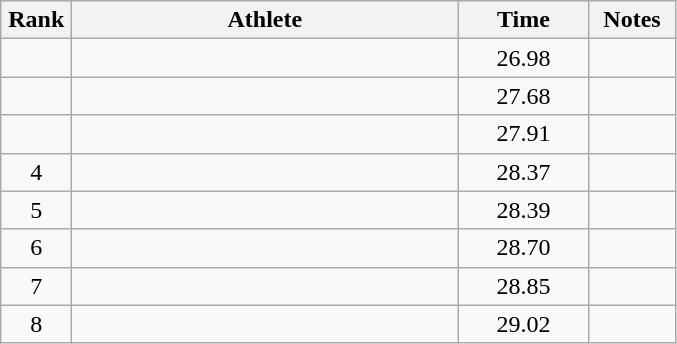<table class="wikitable" style="text-align:center">
<tr>
<th width=40>Rank</th>
<th width=250>Athlete</th>
<th width=80>Time</th>
<th width=50>Notes</th>
</tr>
<tr>
<td></td>
<td align=left></td>
<td>26.98</td>
<td></td>
</tr>
<tr>
<td></td>
<td align=left></td>
<td>27.68</td>
<td></td>
</tr>
<tr>
<td></td>
<td align=left></td>
<td>27.91</td>
<td></td>
</tr>
<tr>
<td>4</td>
<td align=left></td>
<td>28.37</td>
<td></td>
</tr>
<tr>
<td>5</td>
<td align=left></td>
<td>28.39</td>
<td></td>
</tr>
<tr>
<td>6</td>
<td align=left></td>
<td>28.70</td>
<td></td>
</tr>
<tr>
<td>7</td>
<td align=left></td>
<td>28.85</td>
<td></td>
</tr>
<tr>
<td>8</td>
<td align=left></td>
<td>29.02</td>
<td></td>
</tr>
</table>
